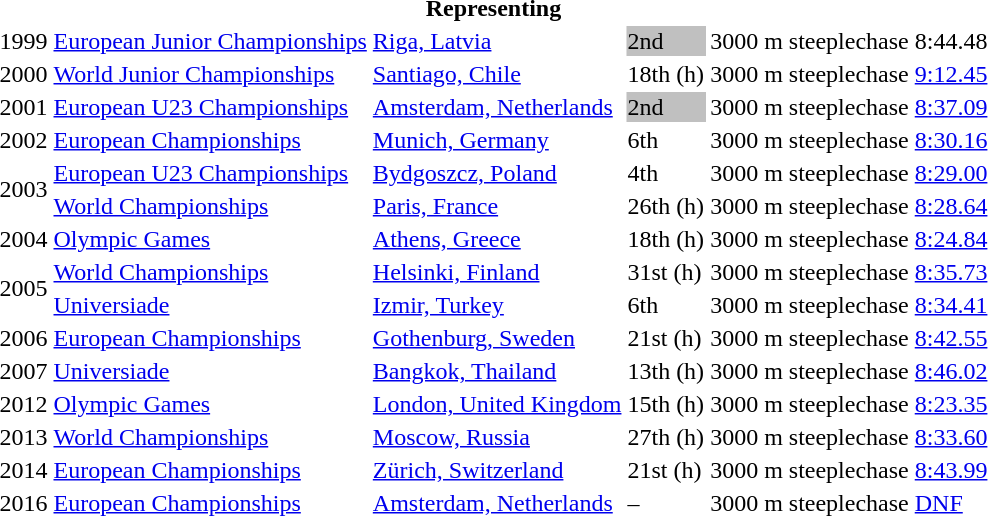<table>
<tr>
<th colspan="6">Representing </th>
</tr>
<tr>
<td>1999</td>
<td><a href='#'>European Junior Championships</a></td>
<td><a href='#'>Riga, Latvia</a></td>
<td bgcolor=silver>2nd</td>
<td>3000 m steeplechase</td>
<td>8:44.48</td>
</tr>
<tr>
<td>2000</td>
<td><a href='#'>World Junior Championships</a></td>
<td><a href='#'>Santiago, Chile</a></td>
<td>18th (h)</td>
<td>3000 m steeplechase</td>
<td><a href='#'>9:12.45</a></td>
</tr>
<tr>
<td>2001</td>
<td><a href='#'>European U23 Championships</a></td>
<td><a href='#'>Amsterdam, Netherlands</a></td>
<td bgcolor=silver>2nd</td>
<td>3000 m steeplechase</td>
<td><a href='#'>8:37.09</a></td>
</tr>
<tr>
<td>2002</td>
<td><a href='#'>European Championships</a></td>
<td><a href='#'>Munich, Germany</a></td>
<td>6th</td>
<td>3000 m steeplechase</td>
<td><a href='#'>8:30.16</a></td>
</tr>
<tr>
<td rowspan=2>2003</td>
<td><a href='#'>European U23 Championships</a></td>
<td><a href='#'>Bydgoszcz, Poland</a></td>
<td>4th</td>
<td>3000 m steeplechase</td>
<td><a href='#'>8:29.00</a></td>
</tr>
<tr>
<td><a href='#'>World Championships</a></td>
<td><a href='#'>Paris, France</a></td>
<td>26th (h)</td>
<td>3000 m steeplechase</td>
<td><a href='#'>8:28.64</a></td>
</tr>
<tr>
<td>2004</td>
<td><a href='#'>Olympic Games</a></td>
<td><a href='#'>Athens, Greece</a></td>
<td>18th (h)</td>
<td>3000 m steeplechase</td>
<td><a href='#'>8:24.84</a></td>
</tr>
<tr>
<td rowspan=2>2005</td>
<td><a href='#'>World Championships</a></td>
<td><a href='#'>Helsinki, Finland</a></td>
<td>31st (h)</td>
<td>3000 m steeplechase</td>
<td><a href='#'>8:35.73</a></td>
</tr>
<tr>
<td><a href='#'>Universiade</a></td>
<td><a href='#'>Izmir, Turkey</a></td>
<td>6th</td>
<td>3000 m steeplechase</td>
<td><a href='#'>8:34.41</a></td>
</tr>
<tr>
<td>2006</td>
<td><a href='#'>European Championships</a></td>
<td><a href='#'>Gothenburg, Sweden</a></td>
<td>21st (h)</td>
<td>3000 m steeplechase</td>
<td><a href='#'>8:42.55</a></td>
</tr>
<tr>
<td>2007</td>
<td><a href='#'>Universiade</a></td>
<td><a href='#'>Bangkok, Thailand</a></td>
<td>13th (h)</td>
<td>3000 m steeplechase</td>
<td><a href='#'>8:46.02</a></td>
</tr>
<tr>
<td>2012</td>
<td><a href='#'>Olympic Games</a></td>
<td><a href='#'>London, United Kingdom</a></td>
<td>15th (h)</td>
<td>3000 m steeplechase</td>
<td><a href='#'>8:23.35</a></td>
</tr>
<tr>
<td>2013</td>
<td><a href='#'>World Championships</a></td>
<td><a href='#'>Moscow, Russia</a></td>
<td>27th (h)</td>
<td>3000 m steeplechase</td>
<td><a href='#'>8:33.60</a></td>
</tr>
<tr>
<td>2014</td>
<td><a href='#'>European Championships</a></td>
<td><a href='#'>Zürich, Switzerland</a></td>
<td>21st (h)</td>
<td>3000 m steeplechase</td>
<td><a href='#'>8:43.99</a></td>
</tr>
<tr>
<td>2016</td>
<td><a href='#'>European Championships</a></td>
<td><a href='#'>Amsterdam, Netherlands</a></td>
<td>–</td>
<td>3000 m steeplechase</td>
<td><a href='#'>DNF</a></td>
</tr>
</table>
